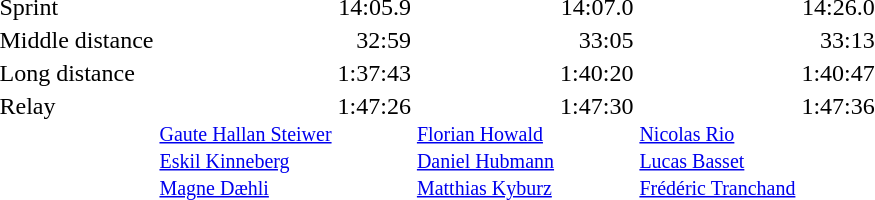<table>
<tr style="vertical-align:top;">
<td>Sprint</td>
<td></td>
<td style="text-align:right;">14:05.9</td>
<td></td>
<td style="text-align:right;">14:07.0</td>
<td></td>
<td style="text-align:right;">14:26.0</td>
</tr>
<tr style="vertical-align:top;">
<td>Middle distance</td>
<td></td>
<td style="text-align:right;">32:59</td>
<td></td>
<td style="text-align:right;">33:05</td>
<td></td>
<td style="text-align:right;">33:13</td>
</tr>
<tr style="vertical-align:top;">
<td>Long distance</td>
<td></td>
<td style="text-align:right;">1:37:43</td>
<td></td>
<td style="text-align:right;">1:40:20</td>
<td></td>
<td style="text-align:right;">1:40:47</td>
</tr>
<tr style="vertical-align:top;">
<td>Relay</td>
<td><br><small><a href='#'>Gaute Hallan Steiwer</a><br><a href='#'>Eskil Kinneberg</a><br><a href='#'>Magne Dæhli</a></small></td>
<td style="text-align:right;">1:47:26</td>
<td><br><small><a href='#'>Florian Howald</a><br><a href='#'>Daniel Hubmann</a><br><a href='#'>Matthias Kyburz</a></small></td>
<td style="text-align:right;">1:47:30</td>
<td><br><small><a href='#'>Nicolas Rio</a><br><a href='#'>Lucas Basset</a><br><a href='#'>Frédéric Tranchand</a></small></td>
<td style="text-align:right;">1:47:36</td>
</tr>
</table>
